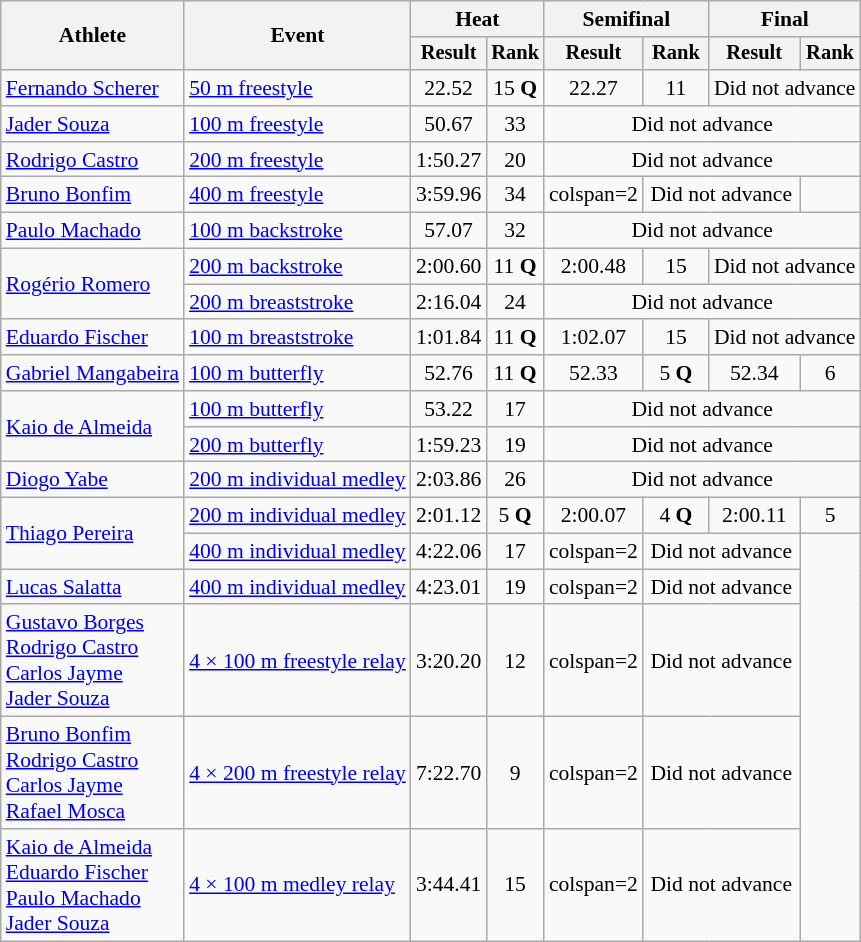<table class="wikitable" style="font-size:90%;">
<tr>
<th rowspan="2">Athlete</th>
<th rowspan="2">Event</th>
<th colspan="2">Heat</th>
<th colspan="2">Semifinal</th>
<th colspan="2">Final</th>
</tr>
<tr style="font-size:95%">
<th>Result</th>
<th>Rank</th>
<th>Result</th>
<th>Rank</th>
<th>Result</th>
<th>Rank</th>
</tr>
<tr align=center>
<td align=left><a href='#'>Fernando Scherer</a></td>
<td align=left><a href='#'>50 m freestyle</a></td>
<td>22.52</td>
<td>15 <strong>Q</strong></td>
<td>22.27</td>
<td>11</td>
<td colspan=2>Did not advance</td>
</tr>
<tr align=center>
<td align=left><a href='#'>Jader Souza</a></td>
<td align=left><a href='#'>100 m freestyle</a></td>
<td>50.67</td>
<td>33</td>
<td colspan=4>Did not advance</td>
</tr>
<tr align=center>
<td align=left><a href='#'>Rodrigo Castro</a></td>
<td align=left><a href='#'>200 m freestyle</a></td>
<td>1:50.27</td>
<td>20</td>
<td colspan=4>Did not advance</td>
</tr>
<tr align=center>
<td align=left><a href='#'>Bruno Bonfim</a></td>
<td align=left><a href='#'>400 m freestyle</a></td>
<td>3:59.96</td>
<td>34</td>
<td>colspan=2 </td>
<td colspan=2>Did not advance</td>
</tr>
<tr align=center>
<td align=left><a href='#'>Paulo Machado</a></td>
<td align=left><a href='#'>100 m backstroke</a></td>
<td>57.07</td>
<td>32</td>
<td colspan=4>Did not advance</td>
</tr>
<tr align=center>
<td align=left rowspan=2><a href='#'>Rogério Romero</a></td>
<td align=left><a href='#'>200 m backstroke</a></td>
<td>2:00.60</td>
<td>11 <strong>Q</strong></td>
<td>2:00.48</td>
<td>15</td>
<td colspan=2>Did not advance</td>
</tr>
<tr align=center>
<td align=left><a href='#'>200 m breaststroke</a></td>
<td>2:16.04</td>
<td>24</td>
<td colspan=4>Did not advance</td>
</tr>
<tr align=center>
<td align=left><a href='#'>Eduardo Fischer</a></td>
<td align=left><a href='#'>100 m breaststroke</a></td>
<td>1:01.84</td>
<td>11 <strong>Q</strong></td>
<td>1:02.07</td>
<td>15</td>
<td colspan=2>Did not advance</td>
</tr>
<tr align=center>
<td align=left><a href='#'>Gabriel Mangabeira</a></td>
<td align=left><a href='#'>100 m butterfly</a></td>
<td>52.76</td>
<td>11 <strong>Q</strong></td>
<td>52.33</td>
<td>5 <strong>Q</strong></td>
<td>52.34</td>
<td>6</td>
</tr>
<tr align=center>
<td align=left rowspan=2><a href='#'>Kaio de Almeida</a></td>
<td align=left><a href='#'>100 m butterfly</a></td>
<td>53.22</td>
<td>17</td>
<td colspan=4>Did not advance</td>
</tr>
<tr align=center>
<td align=left><a href='#'>200 m butterfly</a></td>
<td>1:59.23</td>
<td>19</td>
<td colspan=4>Did not advance</td>
</tr>
<tr align=center>
<td align=left><a href='#'>Diogo Yabe</a></td>
<td align=left><a href='#'>200 m individual medley</a></td>
<td>2:03.86</td>
<td>26</td>
<td colspan=4>Did not advance</td>
</tr>
<tr align=center>
<td align=left rowspan=2><a href='#'>Thiago Pereira</a></td>
<td align=left><a href='#'>200 m individual medley</a></td>
<td>2:01.12</td>
<td>5 <strong>Q</strong></td>
<td>2:00.07</td>
<td>4 <strong>Q</strong></td>
<td>2:00.11</td>
<td>5</td>
</tr>
<tr align=center>
<td align=left><a href='#'>400 m individual medley</a></td>
<td>4:22.06</td>
<td>17</td>
<td>colspan=2 </td>
<td colspan=2>Did not advance</td>
</tr>
<tr align=center>
<td align=left><a href='#'>Lucas Salatta</a></td>
<td align=left><a href='#'>400 m individual medley</a></td>
<td>4:23.01</td>
<td>19</td>
<td>colspan=2 </td>
<td colspan=2>Did not advance</td>
</tr>
<tr align=center>
<td align=left><a href='#'>Gustavo Borges</a><br><a href='#'>Rodrigo Castro</a><br><a href='#'>Carlos Jayme</a><br><a href='#'>Jader Souza</a></td>
<td align=left><a href='#'>4 × 100 m freestyle relay</a></td>
<td>3:20.20</td>
<td>12</td>
<td>colspan=2 </td>
<td colspan=2>Did not advance</td>
</tr>
<tr align=center>
<td align=left><a href='#'>Bruno Bonfim</a><br><a href='#'>Rodrigo Castro</a><br><a href='#'>Carlos Jayme</a><br><a href='#'>Rafael Mosca</a></td>
<td align=left><a href='#'>4 × 200 m freestyle relay</a></td>
<td>7:22.70</td>
<td>9</td>
<td>colspan=2 </td>
<td colspan=2>Did not advance</td>
</tr>
<tr align=center>
<td align=left><a href='#'>Kaio de Almeida</a><br><a href='#'>Eduardo Fischer</a><br><a href='#'>Paulo Machado</a><br><a href='#'>Jader Souza</a></td>
<td align=left><a href='#'>4 × 100 m medley relay</a></td>
<td>3:44.41</td>
<td>15</td>
<td>colspan=2 </td>
<td colspan=2>Did not advance</td>
</tr>
</table>
